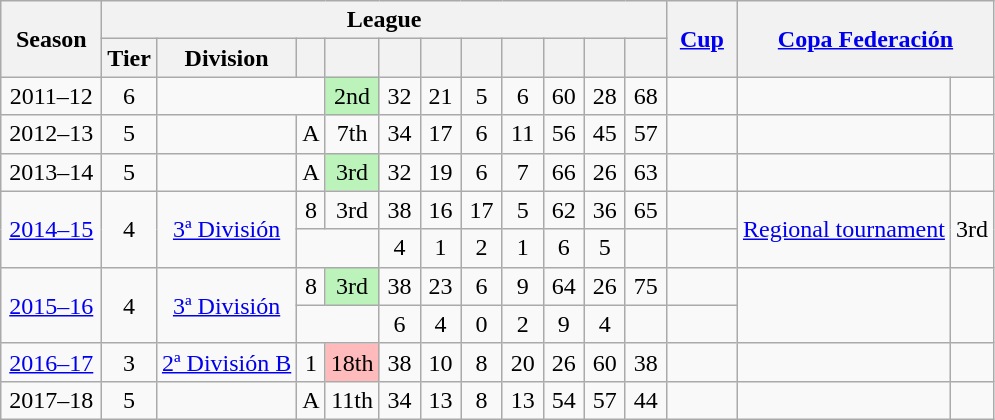<table class="wikitable" style="text-align:center">
<tr>
<th rowspan=2 width=60>Season</th>
<th colspan=11>League</th>
<th rowspan=2 width=40 align=center><a href='#'>Cup</a></th>
<th rowspan=2 colspan=2><a href='#'>Copa Federación</a></th>
</tr>
<tr>
<th>Tier</th>
<th>Division</th>
<th></th>
<th></th>
<th width=20></th>
<th width=20></th>
<th width=20></th>
<th width=20></th>
<th width=20></th>
<th width=20></th>
<th width=20></th>
</tr>
<tr>
<td>2011–12</td>
<td>6</td>
<td colspan=2></td>
<td bgcolor=#BBF3BB>2nd</td>
<td>32</td>
<td>21</td>
<td>5</td>
<td>6</td>
<td>60</td>
<td>28</td>
<td>68</td>
<td></td>
<td></td>
<td></td>
</tr>
<tr>
<td>2012–13</td>
<td>5</td>
<td></td>
<td>A</td>
<td>7th</td>
<td>34</td>
<td>17</td>
<td>6</td>
<td>11</td>
<td>56</td>
<td>45</td>
<td>57</td>
<td></td>
<td></td>
<td></td>
</tr>
<tr>
<td>2013–14</td>
<td>5</td>
<td></td>
<td>A</td>
<td bgcolor=#BBF3BB>3rd</td>
<td>32</td>
<td>19</td>
<td>6</td>
<td>7</td>
<td>66</td>
<td>26</td>
<td>63</td>
<td></td>
<td></td>
<td></td>
</tr>
<tr>
<td rowspan=2><a href='#'>2014–15</a></td>
<td rowspan=2>4</td>
<td rowspan=2><a href='#'>3ª División</a></td>
<td>8</td>
<td>3rd</td>
<td>38</td>
<td>16</td>
<td>17</td>
<td>5</td>
<td>62</td>
<td>36</td>
<td>65</td>
<td></td>
<td rowspan=2><a href='#'>Regional tournament</a></td>
<td rowspan=2>3rd</td>
</tr>
<tr>
<td colspan=2></td>
<td>4</td>
<td>1</td>
<td>2</td>
<td>1</td>
<td>6</td>
<td>5</td>
<td></td>
<td></td>
</tr>
<tr>
<td rowspan=2><a href='#'>2015–16</a></td>
<td rowspan=2>4</td>
<td rowspan=2><a href='#'>3ª División</a></td>
<td>8</td>
<td bgcolor=#BBF3BB>3rd</td>
<td>38</td>
<td>23</td>
<td>6</td>
<td>9</td>
<td>64</td>
<td>26</td>
<td>75</td>
<td></td>
<td rowspan=2></td>
<td rowspan=2></td>
</tr>
<tr>
<td colspan=2></td>
<td>6</td>
<td>4</td>
<td>0</td>
<td>2</td>
<td>9</td>
<td>4</td>
<td></td>
<td></td>
</tr>
<tr>
<td><a href='#'>2016–17</a></td>
<td>3</td>
<td><a href='#'>2ª División B</a></td>
<td>1</td>
<td bgcolor=#FFBBBB>18th</td>
<td>38</td>
<td>10</td>
<td>8</td>
<td>20</td>
<td>26</td>
<td>60</td>
<td>38</td>
<td></td>
<td></td>
<td></td>
</tr>
<tr>
<td>2017–18</td>
<td>5</td>
<td></td>
<td>A</td>
<td>11th</td>
<td>34</td>
<td>13</td>
<td>8</td>
<td>13</td>
<td>54</td>
<td>57</td>
<td>44</td>
<td></td>
<td></td>
<td></td>
</tr>
</table>
